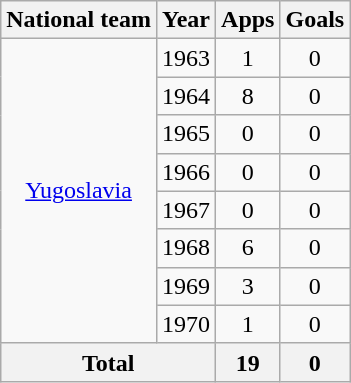<table class="wikitable" style="text-align:center">
<tr>
<th>National team</th>
<th>Year</th>
<th>Apps</th>
<th>Goals</th>
</tr>
<tr>
<td rowspan="8"><a href='#'>Yugoslavia</a></td>
<td>1963</td>
<td>1</td>
<td>0</td>
</tr>
<tr>
<td>1964</td>
<td>8</td>
<td>0</td>
</tr>
<tr>
<td>1965</td>
<td>0</td>
<td>0</td>
</tr>
<tr>
<td>1966</td>
<td>0</td>
<td>0</td>
</tr>
<tr>
<td>1967</td>
<td>0</td>
<td>0</td>
</tr>
<tr>
<td>1968</td>
<td>6</td>
<td>0</td>
</tr>
<tr>
<td>1969</td>
<td>3</td>
<td>0</td>
</tr>
<tr>
<td>1970</td>
<td>1</td>
<td>0</td>
</tr>
<tr>
<th colspan="2">Total</th>
<th>19</th>
<th>0</th>
</tr>
</table>
